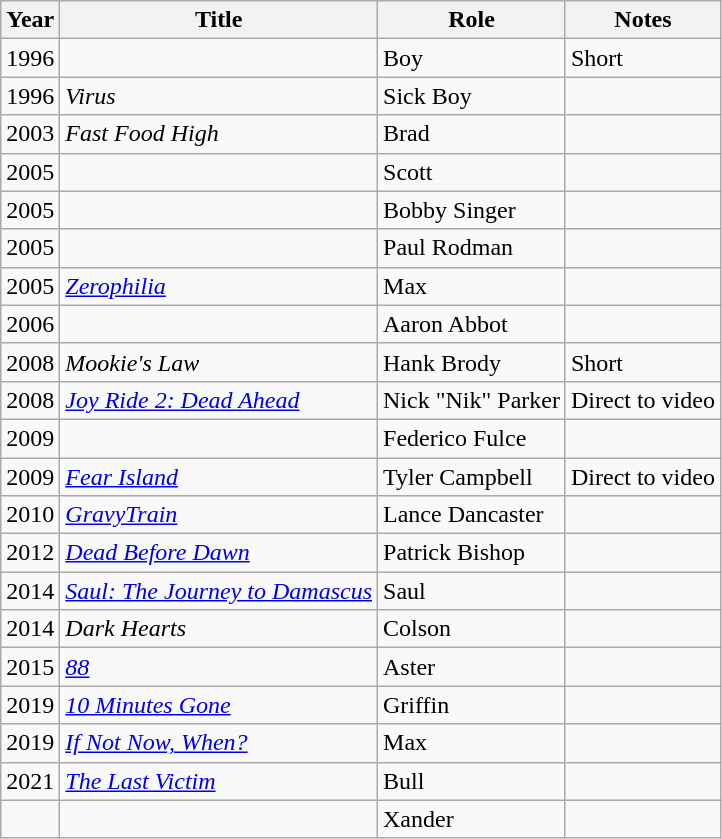<table class="wikitable sortable">
<tr>
<th>Year</th>
<th>Title</th>
<th>Role</th>
<th class="unsortable">Notes</th>
</tr>
<tr>
<td>1996</td>
<td><em></em></td>
<td>Boy</td>
<td>Short</td>
</tr>
<tr>
<td>1996</td>
<td><em>Virus</em></td>
<td>Sick Boy</td>
<td></td>
</tr>
<tr>
<td>2003</td>
<td><em>Fast Food High</em></td>
<td>Brad</td>
<td></td>
</tr>
<tr>
<td>2005</td>
<td><em></em></td>
<td>Scott</td>
<td></td>
</tr>
<tr>
<td>2005</td>
<td><em></em></td>
<td>Bobby Singer</td>
<td></td>
</tr>
<tr>
<td>2005</td>
<td><em></em></td>
<td>Paul Rodman</td>
<td></td>
</tr>
<tr>
<td>2005</td>
<td><em><a href='#'>Zerophilia</a></em></td>
<td>Max</td>
<td></td>
</tr>
<tr>
<td>2006</td>
<td><em></em></td>
<td>Aaron Abbot</td>
<td></td>
</tr>
<tr>
<td>2008</td>
<td><em>Mookie's Law</em></td>
<td>Hank Brody</td>
<td>Short</td>
</tr>
<tr>
<td>2008</td>
<td><em><a href='#'>Joy Ride 2: Dead Ahead</a></em></td>
<td>Nick "Nik" Parker</td>
<td>Direct to video</td>
</tr>
<tr>
<td>2009</td>
<td><em></em></td>
<td>Federico Fulce</td>
<td></td>
</tr>
<tr>
<td>2009</td>
<td><em><a href='#'>Fear Island</a></em></td>
<td>Tyler Campbell</td>
<td>Direct to video</td>
</tr>
<tr>
<td>2010</td>
<td><em><a href='#'>GravyTrain</a></em></td>
<td>Lance Dancaster</td>
<td></td>
</tr>
<tr>
<td>2012</td>
<td><em><a href='#'>Dead Before Dawn</a></em></td>
<td>Patrick Bishop</td>
<td></td>
</tr>
<tr>
<td>2014</td>
<td><em><a href='#'>Saul: The Journey to Damascus</a></em></td>
<td>Saul</td>
<td></td>
</tr>
<tr>
<td>2014</td>
<td><em>Dark Hearts</em></td>
<td>Colson</td>
<td></td>
</tr>
<tr>
<td>2015</td>
<td><em><a href='#'>88</a></em></td>
<td>Aster</td>
<td></td>
</tr>
<tr>
<td>2019</td>
<td><em><a href='#'>10 Minutes Gone</a></em></td>
<td>Griffin</td>
<td></td>
</tr>
<tr>
<td>2019</td>
<td><em><a href='#'>If Not Now, When?</a></em></td>
<td>Max</td>
<td></td>
</tr>
<tr>
<td>2021</td>
<td data-sort-value="Last Victim, The"><em><a href='#'>The Last Victim</a></em></td>
<td>Bull</td>
<td></td>
</tr>
<tr>
<td></td>
<td><em></em></td>
<td>Xander</td>
<td></td>
</tr>
</table>
